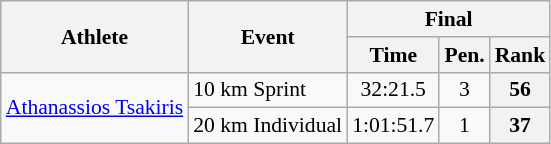<table class="wikitable" style="font-size:90%">
<tr>
<th rowspan="2">Athlete</th>
<th rowspan="2">Event</th>
<th colspan="3">Final</th>
</tr>
<tr>
<th>Time</th>
<th>Pen.</th>
<th>Rank</th>
</tr>
<tr>
<td rowspan=2><a href='#'>Athanassios Tsakiris</a></td>
<td>10 km Sprint</td>
<td align="center">32:21.5</td>
<td align="center">3</td>
<th align="center">56</th>
</tr>
<tr>
<td>20 km Individual</td>
<td align="center">1:01:51.7</td>
<td align="center">1</td>
<th align="center">37</th>
</tr>
</table>
